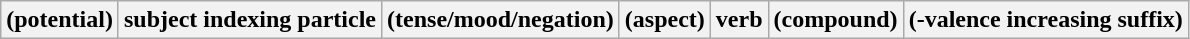<table class="wikitable">
<tr>
<th>(potential)</th>
<th>subject indexing particle</th>
<th>(tense/mood/negation)</th>
<th>(aspect)</th>
<th>verb</th>
<th>(compound)</th>
<th>(-valence increasing suffix)</th>
</tr>
</table>
